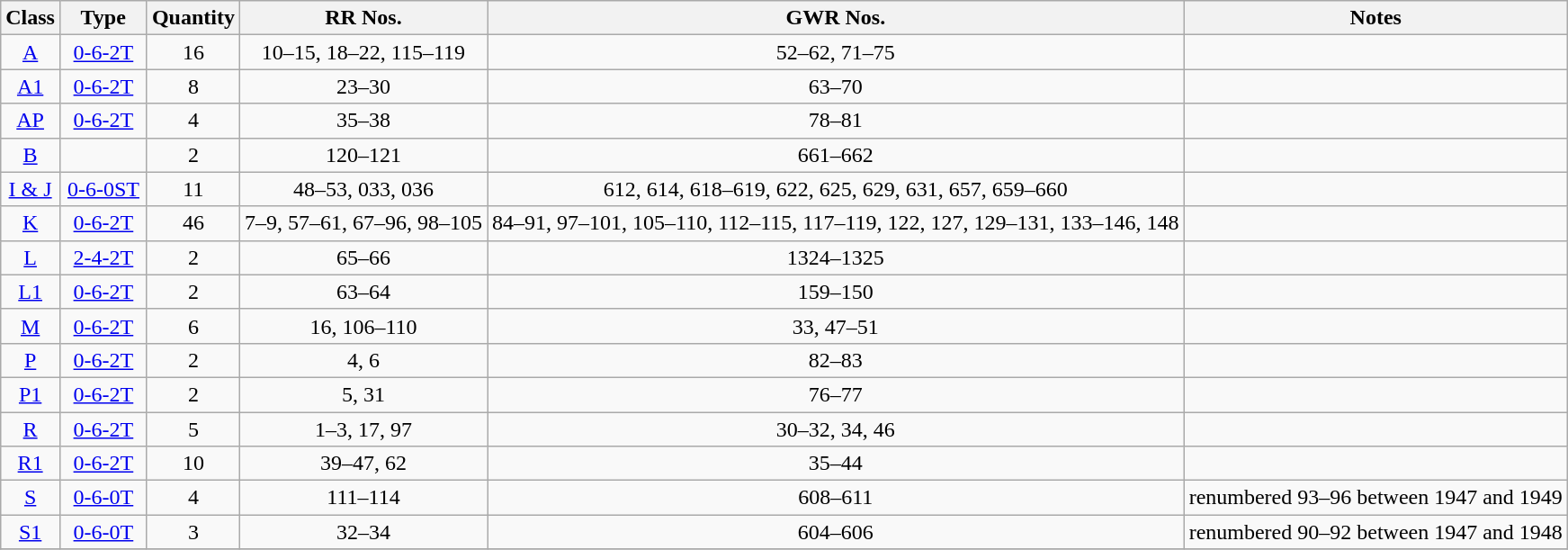<table class=wikitable style=text-align:center>
<tr>
<th>Class</th>
<th>   Type   </th>
<th>Quantity</th>
<th>RR Nos.</th>
<th>GWR Nos.</th>
<th>Notes</th>
</tr>
<tr>
<td><a href='#'>A</a></td>
<td><a href='#'>0-6-2T</a></td>
<td>16</td>
<td>10–15, 18–22, 115–119</td>
<td>52–62, 71–75</td>
<td></td>
</tr>
<tr>
<td><a href='#'>A1</a></td>
<td><a href='#'>0-6-2T</a></td>
<td>8</td>
<td>23–30</td>
<td>63–70</td>
<td></td>
</tr>
<tr>
<td><a href='#'>AP</a></td>
<td><a href='#'>0-6-2T</a></td>
<td>4</td>
<td>35–38</td>
<td>78–81</td>
<td></td>
</tr>
<tr>
<td><a href='#'>B</a></td>
<td></td>
<td>2</td>
<td>120–121</td>
<td>661–662</td>
<td></td>
</tr>
<tr>
<td><a href='#'>I & J</a></td>
<td><a href='#'>0-6-0ST</a></td>
<td>11</td>
<td>48–53, 033, 036</td>
<td>612, 614, 618–619, 622, 625, 629, 631, 657, 659–660</td>
<td></td>
</tr>
<tr>
<td><a href='#'>K</a></td>
<td><a href='#'>0-6-2T</a></td>
<td>46</td>
<td>7–9, 57–61, 67–96, 98–105</td>
<td>84–91, 97–101, 105–110, 112–115, 117–119, 122, 127, 129–131, 133–146, 148</td>
<td></td>
</tr>
<tr>
<td><a href='#'>L</a></td>
<td><a href='#'>2-4-2T</a></td>
<td>2</td>
<td>65–66</td>
<td>1324–1325</td>
<td></td>
</tr>
<tr>
<td><a href='#'>L1</a></td>
<td><a href='#'>0-6-2T</a></td>
<td>2</td>
<td>63–64</td>
<td>159–150</td>
<td></td>
</tr>
<tr>
<td><a href='#'>M</a></td>
<td><a href='#'>0-6-2T</a></td>
<td>6</td>
<td>16, 106–110</td>
<td>33, 47–51</td>
<td></td>
</tr>
<tr>
<td><a href='#'>P</a></td>
<td><a href='#'>0-6-2T</a></td>
<td>2</td>
<td>4, 6</td>
<td>82–83</td>
<td></td>
</tr>
<tr>
<td><a href='#'>P1</a></td>
<td><a href='#'>0-6-2T</a></td>
<td>2</td>
<td>5, 31</td>
<td>76–77</td>
<td></td>
</tr>
<tr>
<td><a href='#'>R</a></td>
<td><a href='#'>0-6-2T</a></td>
<td>5</td>
<td>1–3, 17, 97</td>
<td>30–32, 34, 46</td>
<td></td>
</tr>
<tr>
<td><a href='#'>R1</a></td>
<td><a href='#'>0-6-2T</a></td>
<td>10</td>
<td>39–47, 62</td>
<td>35–44</td>
<td></td>
</tr>
<tr>
<td><a href='#'>S</a></td>
<td><a href='#'>0-6-0T</a></td>
<td>4</td>
<td>111–114</td>
<td>608–611</td>
<td>renumbered 93–96 between 1947 and 1949</td>
</tr>
<tr>
<td><a href='#'>S1</a></td>
<td><a href='#'>0-6-0T</a></td>
<td>3</td>
<td>32–34</td>
<td>604–606</td>
<td>renumbered 90–92 between 1947 and 1948</td>
</tr>
<tr>
</tr>
</table>
